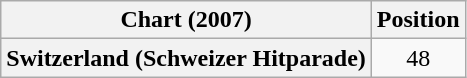<table class="wikitable plainrowheaders sortable" style="text-align:center">
<tr>
<th scope="col">Chart (2007)</th>
<th scope="col">Position</th>
</tr>
<tr>
<th scope="row">Switzerland (Schweizer Hitparade)</th>
<td align="center">48</td>
</tr>
</table>
